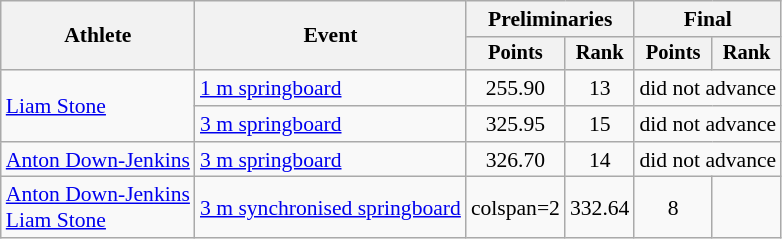<table class="wikitable" style="font-size:90%;">
<tr>
<th rowspan=2>Athlete</th>
<th rowspan=2>Event</th>
<th colspan=2>Preliminaries</th>
<th colspan=2>Final</th>
</tr>
<tr style="font-size:95%">
<th>Points</th>
<th>Rank</th>
<th>Points</th>
<th>Rank</th>
</tr>
<tr align=center>
<td align=left rowspan=2><a href='#'>Liam Stone</a></td>
<td align=left><a href='#'>1 m springboard</a></td>
<td>255.90</td>
<td>13</td>
<td colspan=2>did not advance</td>
</tr>
<tr align=center>
<td align=left><a href='#'>3 m springboard</a></td>
<td>325.95</td>
<td>15</td>
<td colspan=2>did not advance</td>
</tr>
<tr align=center>
<td align=left><a href='#'>Anton Down-Jenkins</a></td>
<td align=left><a href='#'>3 m springboard</a></td>
<td>326.70</td>
<td>14</td>
<td colspan=2>did not advance</td>
</tr>
<tr align=center>
<td align=left><a href='#'>Anton Down-Jenkins</a><br><a href='#'>Liam Stone</a></td>
<td align=left><a href='#'>3 m synchronised springboard</a></td>
<td>colspan=2 </td>
<td>332.64</td>
<td>8</td>
</tr>
</table>
